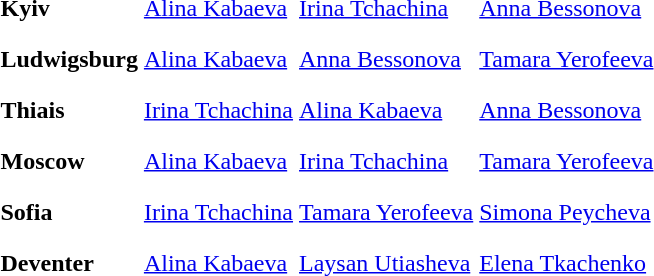<table>
<tr>
<th scope=row style="text-align:left">Kyiv</th>
<td style="height:30px;"> <a href='#'>Alina Kabaeva</a></td>
<td style="height:30px;"> <a href='#'>Irina Tchachina</a></td>
<td style="height:30px;"> <a href='#'>Anna Bessonova</a></td>
</tr>
<tr>
<th scope=row style="text-align:left">Ludwigsburg</th>
<td style="height:30px;"> <a href='#'>Alina Kabaeva</a></td>
<td style="height:30px;"> <a href='#'>Anna Bessonova</a></td>
<td style="height:30px;"> <a href='#'>Tamara Yerofeeva</a></td>
</tr>
<tr>
<th scope=row style="text-align:left">Thiais</th>
<td style="height:30px;"> <a href='#'>Irina Tchachina</a></td>
<td style="height:30px;"> <a href='#'>Alina Kabaeva</a></td>
<td style="height:30px;"> <a href='#'>Anna Bessonova</a></td>
</tr>
<tr>
<th scope=row style="text-align:left">Moscow</th>
<td style="height:30px;"> <a href='#'>Alina Kabaeva</a></td>
<td style="height:30px;"> <a href='#'>Irina Tchachina</a></td>
<td style="height:30px;"> <a href='#'>Tamara Yerofeeva</a></td>
</tr>
<tr>
<th scope=row style="text-align:left">Sofia</th>
<td style="height:30px;"> <a href='#'>Irina Tchachina</a></td>
<td style="height:30px;"> <a href='#'>Tamara Yerofeeva</a></td>
<td style="height:30px;"> <a href='#'>Simona Peycheva</a></td>
</tr>
<tr>
<th scope=row style="text-align:left">Deventer</th>
<td style="height:30px;"> <a href='#'>Alina Kabaeva</a></td>
<td style="height:30px;"> <a href='#'>Laysan Utiasheva</a></td>
<td style="height:30px;"> <a href='#'>Elena Tkachenko</a></td>
</tr>
<tr>
</tr>
</table>
